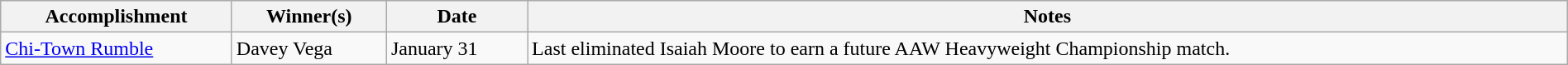<table class="wikitable" style="width:100%;">
<tr>
<th>Accomplishment</th>
<th>Winner(s)</th>
<th>Date</th>
<th>Notes</th>
</tr>
<tr>
<td><a href='#'>Chi-Town Rumble</a></td>
<td>Davey Vega</td>
<td>January 31</td>
<td>Last eliminated Isaiah Moore to earn a future AAW Heavyweight Championship match.</td>
</tr>
</table>
